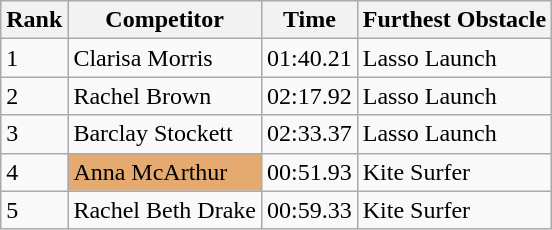<table class="wikitable sortable mw-collapsible">
<tr>
<th>Rank</th>
<th>Competitor</th>
<th>Time</th>
<th>Furthest Obstacle</th>
</tr>
<tr>
<td>1</td>
<td>Clarisa Morris</td>
<td>01:40.21</td>
<td>Lasso Launch</td>
</tr>
<tr>
<td>2</td>
<td>Rachel Brown</td>
<td>02:17.92</td>
<td>Lasso Launch</td>
</tr>
<tr>
<td>3</td>
<td>Barclay Stockett</td>
<td>02:33.37</td>
<td>Lasso Launch</td>
</tr>
<tr>
<td>4</td>
<td style="background-color:#E5AA70">Anna McArthur</td>
<td>00:51.93</td>
<td>Kite Surfer</td>
</tr>
<tr>
<td>5</td>
<td>Rachel Beth Drake</td>
<td>00:59.33</td>
<td>Kite Surfer</td>
</tr>
</table>
